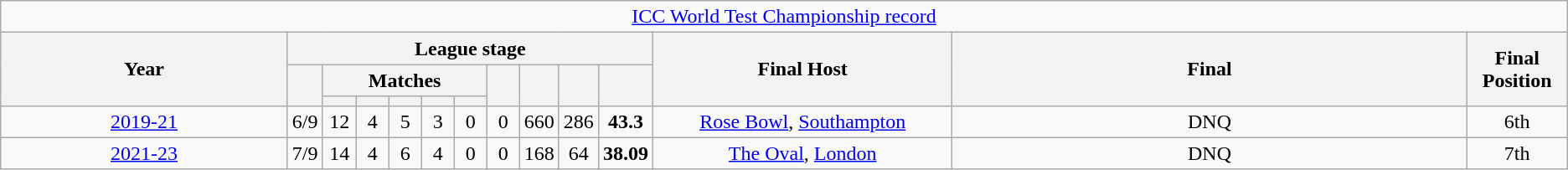<table class="wikitable" style="text-align: center">
<tr>
<td colspan="19"><a href='#'>ICC World Test Championship record</a></td>
</tr>
<tr>
<th width="245" rowspan="3">Year</th>
<th colspan="10">League stage</th>
<th width="250" ! rowspan="3">Final Host</th>
<th width="450" rowspan="3">Final</th>
<th width="75" rowspan="3">Final Position</th>
</tr>
<tr>
<th width="20" rowspan="2"></th>
<th colspan="5">Matches</th>
<th width="20" rowspan="2"></th>
<th width="20" rowspan="2"></th>
<th width="20" rowspan="2"></th>
<th width="20" rowspan="2"></th>
</tr>
<tr>
<th width="20"></th>
<th width="20"></th>
<th width="20"></th>
<th width="20"></th>
<th width="20"></th>
</tr>
<tr>
<td><a href='#'>2019-21</a></td>
<td>6/9</td>
<td>12</td>
<td>4</td>
<td>5</td>
<td>3</td>
<td>0</td>
<td>0</td>
<td>660</td>
<td>286</td>
<td><strong>43.3</strong></td>
<td><a href='#'>Rose Bowl</a>, <a href='#'>Southampton</a></td>
<td>DNQ</td>
<td>6th</td>
</tr>
<tr>
<td><a href='#'>2021-23</a></td>
<td>7/9</td>
<td>14</td>
<td>4</td>
<td>6</td>
<td>4</td>
<td>0</td>
<td>0</td>
<td>168</td>
<td>64</td>
<td><strong>38.09</strong></td>
<td><a href='#'>The Oval</a>, <a href='#'>London</a></td>
<td>DNQ</td>
<td>7th</td>
</tr>
</table>
